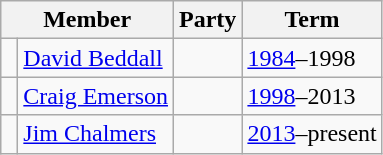<table class="wikitable">
<tr>
<th colspan="2">Member</th>
<th>Party</th>
<th>Term</th>
</tr>
<tr>
<td> </td>
<td><a href='#'>David Beddall</a></td>
<td></td>
<td><a href='#'>1984</a>–1998</td>
</tr>
<tr>
<td> </td>
<td><a href='#'>Craig Emerson</a></td>
<td></td>
<td><a href='#'>1998</a>–2013</td>
</tr>
<tr>
<td> </td>
<td><a href='#'>Jim Chalmers</a></td>
<td></td>
<td><a href='#'>2013</a>–present</td>
</tr>
</table>
